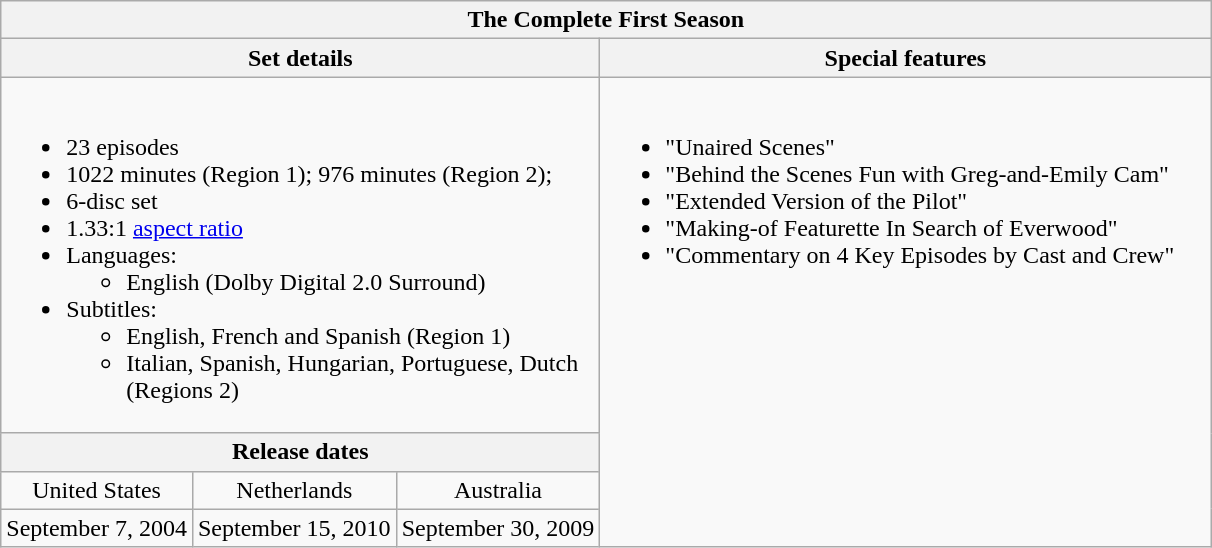<table class="wikitable">
<tr>
<th colspan="6">The Complete First Season</th>
</tr>
<tr>
<th width="300" colspan="3">Set details</th>
<th width="400">Special features</th>
</tr>
<tr valign="top">
<td colspan="3" align="left" width="300"><br><ul><li>23 episodes</li><li>1022 minutes (Region 1); 976 minutes (Region 2);</li><li>6-disc set</li><li>1.33:1 <a href='#'>aspect ratio</a></li><li>Languages:<ul><li>English (Dolby Digital 2.0 Surround)</li></ul></li><li>Subtitles:<ul><li>English, French and Spanish (Region 1)</li><li>Italian, Spanish, Hungarian, Portuguese, Dutch (Regions 2) </li></ul></li></ul></td>
<td rowspan="4" align="left" width="400"><br><ul><li>"Unaired Scenes"</li><li>"Behind the Scenes Fun with Greg-and-Emily Cam"</li><li>"Extended Version of the Pilot"</li><li>"Making-of Featurette In Search of Everwood"</li><li>"Commentary on 4 Key Episodes by Cast and Crew"</li></ul></td>
</tr>
<tr>
<th colspan="3">Release dates</th>
</tr>
<tr>
<td style="text-align: center;">United States</td>
<td style="text-align: center;">Netherlands</td>
<td style="text-align: center;">Australia</td>
</tr>
<tr>
<td align="center">September 7, 2004</td>
<td align="center">September 15, 2010 </td>
<td align="center">September 30, 2009 </td>
</tr>
</table>
